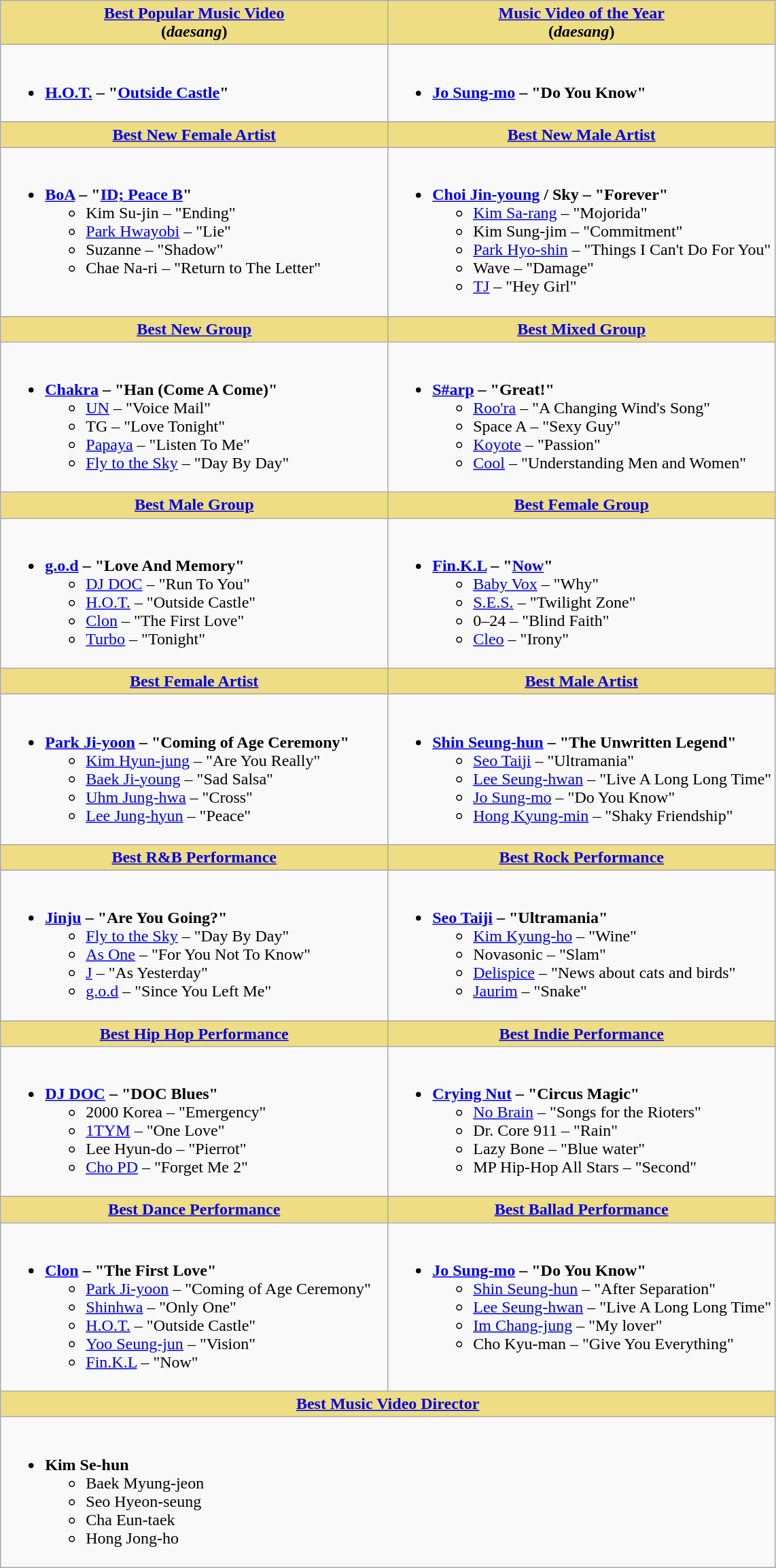<table class="wikitable">
<tr>
<th style="background:#EEDD82; width:50%"><a href='#'>Best Popular Music Video</a><br>(<em>daesang</em>)</th>
<th style="background:#EEDD82; width:50%"><a href='#'>Music Video of the Year</a><br>(<em>daesang</em>)</th>
</tr>
<tr>
<td style="vertical-align:top"><br><ul><li><strong><a href='#'>H.O.T.</a> – "<a href='#'>Outside Castle</a>"</strong></li></ul></td>
<td style="vertical-align:top"><br><ul><li><strong><a href='#'>Jo Sung-mo</a> – "Do You Know"</strong></li></ul></td>
</tr>
<tr>
<th style="background:#EEDD82; width:50%"><a href='#'>Best New Female Artist</a></th>
<th style="background:#EEDD82; width:50%"><a href='#'>Best New Male Artist</a></th>
</tr>
<tr>
<td style="vertical-align:top"><br><ul><li><strong><a href='#'>BoA</a> – "<a href='#'>ID; Peace B</a>"</strong><ul><li>Kim Su-jin – "Ending"</li><li><a href='#'>Park Hwayobi</a> – "Lie"</li><li>Suzanne – "Shadow"</li><li>Chae Na-ri – "Return to The Letter"</li></ul></li></ul></td>
<td style="vertical-align:top"><br><ul><li><strong><a href='#'>Choi Jin-young</a> / Sky – "Forever"</strong><ul><li><a href='#'>Kim Sa-rang</a> – "Mojorida"</li><li>Kim Sung-jim – "Commitment"</li><li><a href='#'>Park Hyo-shin</a> – "Things I Can't Do For You"</li><li>Wave – "Damage"</li><li><a href='#'>TJ</a> – "Hey Girl"</li></ul></li></ul></td>
</tr>
<tr>
<th style="background:#EEDD82; width:50%"><a href='#'>Best New Group</a></th>
<th style="background:#EEDD82; width:50%"><a href='#'>Best Mixed Group</a></th>
</tr>
<tr>
<td style="vertical-align:top"><br><ul><li><strong><a href='#'>Chakra</a> – "Han (Come A Come)"</strong><ul><li><a href='#'>UN</a> – "Voice Mail"</li><li>TG – "Love Tonight"</li><li><a href='#'>Papaya</a> – "Listen To Me"</li><li><a href='#'>Fly to the Sky</a> – "Day By Day"</li></ul></li></ul></td>
<td style="vertical-align:top"><br><ul><li><strong><a href='#'>S#arp</a> – "Great!"</strong><ul><li><a href='#'>Roo'ra</a> – "A Changing Wind's Song"</li><li>Space A – "Sexy Guy"</li><li><a href='#'>Koyote</a> – "Passion"</li><li><a href='#'>Cool</a> – "Understanding Men and Women"</li></ul></li></ul></td>
</tr>
<tr>
<th style="background:#EEDD82; width:50%"><a href='#'>Best Male Group</a></th>
<th style="background:#EEDD82; width:50%"><a href='#'>Best Female Group</a></th>
</tr>
<tr>
<td style="vertical-align:top"><br><ul><li><strong><a href='#'>g.o.d</a> – "Love And Memory"</strong><ul><li><a href='#'>DJ DOC</a> – "Run To You"</li><li><a href='#'>H.O.T.</a> – "Outside Castle"</li><li><a href='#'>Clon</a> – "The First Love"</li><li><a href='#'>Turbo</a> – "Tonight"</li></ul></li></ul></td>
<td valign="top"><br><ul><li><strong><a href='#'>Fin.K.L</a> – "<a href='#'>Now</a>"</strong><ul><li><a href='#'>Baby Vox</a> – "Why"</li><li><a href='#'>S.E.S.</a> – "Twilight Zone"</li><li>0–24 – "Blind Faith"</li><li><a href='#'>Cleo</a> – "Irony"</li></ul></li></ul></td>
</tr>
<tr>
<th style="background:#EEDD82; width:50%"><a href='#'>Best Female Artist</a></th>
<th style="background:#EEDD82; width:50%"><a href='#'>Best Male Artist</a></th>
</tr>
<tr>
<td style="vertical-align:top"><br><ul><li><strong><a href='#'>Park Ji-yoon</a> – "Coming of Age Ceremony"</strong><ul><li><a href='#'>Kim Hyun-jung</a> – "Are You Really"</li><li><a href='#'>Baek Ji-young</a> – "Sad Salsa"</li><li><a href='#'>Uhm Jung-hwa</a> – "Cross"</li><li><a href='#'>Lee Jung-hyun</a> – "Peace"</li></ul></li></ul></td>
<td style="vertical-align:top"><br><ul><li><strong><a href='#'>Shin Seung-hun</a> – "The Unwritten Legend"</strong><ul><li><a href='#'>Seo Taiji</a> – "Ultramania"</li><li><a href='#'>Lee Seung-hwan</a> – "Live A Long Long Time"</li><li><a href='#'>Jo Sung-mo</a> – "Do You Know"</li><li><a href='#'>Hong Kyung-min</a> – "Shaky Friendship"</li></ul></li></ul></td>
</tr>
<tr>
<th style="background:#EEDD82; width:50%"><a href='#'>Best R&B Performance</a></th>
<th style="background:#EEDD82; width:50%"><a href='#'>Best Rock Performance</a></th>
</tr>
<tr>
<td style="vertical-align:top"><br><ul><li><strong><a href='#'>Jinju</a> – "Are You Going?"</strong><ul><li><a href='#'>Fly to the Sky</a> – "Day By Day"</li><li><a href='#'>As One</a> – "For You Not To Know"</li><li><a href='#'>J</a> – "As Yesterday"</li><li><a href='#'>g.o.d</a> – "Since You Left Me"</li></ul></li></ul></td>
<td style="vertical-align:top"><br><ul><li><strong><a href='#'>Seo Taiji</a> – "Ultramania"</strong><ul><li><a href='#'>Kim Kyung-ho</a> – "Wine"</li><li>Novasonic – "Slam"</li><li><a href='#'>Delispice</a> – "News about cats and birds"</li><li><a href='#'>Jaurim</a> – "Snake"</li></ul></li></ul></td>
</tr>
<tr>
<th style="background:#EEDD82; width:50%"><a href='#'>Best Hip Hop Performance</a></th>
<th style="background:#EEDD82; width:50%"><a href='#'>Best Indie Performance</a></th>
</tr>
<tr>
<td style="vertical-align:top"><br><ul><li><strong><a href='#'>DJ DOC</a> – "DOC Blues"</strong><ul><li>2000 Korea – "Emergency"</li><li><a href='#'>1TYM</a> – "One Love"</li><li>Lee Hyun-do – "Pierrot"</li><li><a href='#'>Cho PD</a> – "Forget Me 2"</li></ul></li></ul></td>
<td valign="top"><br><ul><li><strong><a href='#'>Crying Nut</a> – "Circus Magic"</strong><ul><li><a href='#'>No Brain</a> – "Songs for the Rioters"</li><li>Dr. Core 911 – "Rain"</li><li>Lazy Bone – "Blue water"</li><li>MP Hip-Hop All Stars – "Second"</li></ul></li></ul></td>
</tr>
<tr>
<th style="background:#EEDD82; width:50%"><a href='#'>Best Dance Performance</a></th>
<th style="background:#EEDD82; width:50%"><a href='#'>Best Ballad Performance</a></th>
</tr>
<tr>
<td style="vertical-align:top"><br><ul><li><strong><a href='#'>Clon</a> – "The First Love"</strong><ul><li><a href='#'>Park Ji-yoon</a> – "Coming of Age Ceremony"</li><li><a href='#'>Shinhwa</a> – "Only One"</li><li><a href='#'>H.O.T.</a> – "Outside Castle"</li><li><a href='#'>Yoo Seung-jun</a> – "Vision"</li><li><a href='#'>Fin.K.L</a> – "Now"</li></ul></li></ul></td>
<td valign="top"><br><ul><li><strong><a href='#'>Jo Sung-mo</a> – "Do You Know"</strong><ul><li><a href='#'>Shin Seung-hun</a> – "After Separation"</li><li><a href='#'>Lee Seung-hwan</a> – "Live A Long Long Time"</li><li><a href='#'>Im Chang-jung</a> – "My lover"</li><li>Cho Kyu-man – "Give You Everything"</li></ul></li></ul></td>
</tr>
<tr>
<th colspan="2" style="background:#EEDD82; width:50%"><a href='#'>Best Music Video Director</a></th>
</tr>
<tr>
<td colspan="2"><br><ul><li><strong>Kim Se-hun</strong><ul><li>Baek Myung-jeon</li><li>Seo Hyeon-seung</li><li>Cha Eun-taek</li><li>Hong Jong-ho</li></ul></li></ul></td>
</tr>
</table>
